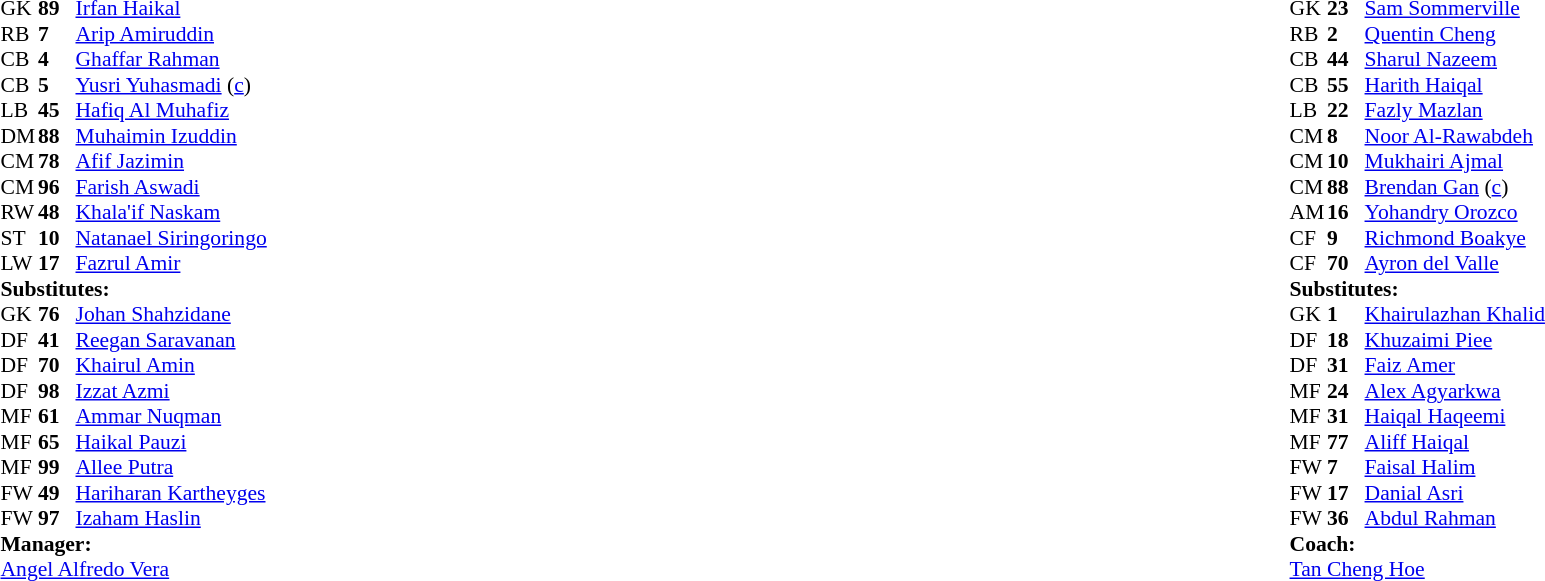<table width="100%">
<tr>
<td valign="top" width="50%"><br><table style="font-size: 90%" cellspacing="0" cellpadding="0">
<tr>
<th width="25"></th>
<th width="25"></th>
</tr>
<tr>
<td>GK</td>
<td><strong>89</strong></td>
<td> <a href='#'>Irfan Haikal</a></td>
</tr>
<tr>
<td>RB</td>
<td><strong>7</strong></td>
<td> <a href='#'>Arip Amiruddin</a></td>
</tr>
<tr>
<td>CB</td>
<td><strong>4</strong></td>
<td> <a href='#'>Ghaffar Rahman</a></td>
</tr>
<tr>
<td>CB</td>
<td><strong>5</strong></td>
<td> <a href='#'>Yusri Yuhasmadi</a> (<a href='#'>c</a>)</td>
</tr>
<tr>
<td>LB</td>
<td><strong>45</strong></td>
<td> <a href='#'>Hafiq Al Muhafiz</a></td>
<td></td>
</tr>
<tr>
<td>DM</td>
<td><strong>88</strong></td>
<td> <a href='#'>Muhaimin Izuddin</a></td>
</tr>
<tr>
<td>CM</td>
<td><strong>78</strong></td>
<td> <a href='#'>Afif Jazimin</a></td>
<td></td>
</tr>
<tr>
<td>CM</td>
<td><strong>96</strong></td>
<td> <a href='#'>Farish Aswadi</a></td>
</tr>
<tr>
<td>RW</td>
<td><strong>48</strong></td>
<td> <a href='#'>Khala'if Naskam</a></td>
<td></td>
</tr>
<tr>
<td>ST</td>
<td><strong>10</strong></td>
<td> <a href='#'>Natanael Siringoringo</a></td>
</tr>
<tr>
<td>LW</td>
<td><strong>17</strong></td>
<td> <a href='#'>Fazrul Amir</a></td>
<td></td>
</tr>
<tr>
<td colspan="4"><strong>Substitutes:</strong></td>
</tr>
<tr>
<td>GK</td>
<td><strong>76</strong></td>
<td> <a href='#'>Johan Shahzidane</a></td>
</tr>
<tr>
<td>DF</td>
<td><strong>41</strong></td>
<td> <a href='#'>Reegan Saravanan</a></td>
</tr>
<tr>
<td>DF</td>
<td><strong>70</strong></td>
<td> <a href='#'>Khairul Amin</a></td>
<td></td>
</tr>
<tr>
<td>DF</td>
<td><strong>98</strong></td>
<td> <a href='#'>Izzat Azmi</a></td>
<td></td>
</tr>
<tr>
<td>MF</td>
<td><strong>61</strong></td>
<td> <a href='#'>Ammar Nuqman</a></td>
</tr>
<tr>
<td>MF</td>
<td><strong>65</strong></td>
<td> <a href='#'>Haikal Pauzi</a></td>
</tr>
<tr>
<td>MF</td>
<td><strong>99</strong></td>
<td> <a href='#'>Allee Putra</a></td>
<td></td>
</tr>
<tr>
<td>FW</td>
<td><strong>49</strong></td>
<td> <a href='#'>Hariharan Kartheyges</a></td>
</tr>
<tr>
<td>FW</td>
<td><strong>97</strong></td>
<td> <a href='#'>Izaham Haslin</a></td>
<td></td>
</tr>
<tr>
<td colspan="4"><strong>Manager:</strong></td>
</tr>
<tr>
<td colspan="4"> <a href='#'>Angel Alfredo Vera</a></td>
</tr>
</table>
</td>
<td valign="top" width="50%"><br><table style="font-size: 90%" cellspacing="0" cellpadding="0" align=center>
<tr>
<th width="25"></th>
<th width="25"></th>
</tr>
<tr>
<td>GK</td>
<td><strong>23</strong></td>
<td> <a href='#'>Sam Sommerville</a></td>
</tr>
<tr>
<td>RB</td>
<td><strong>2</strong></td>
<td> <a href='#'>Quentin Cheng</a></td>
<td></td>
</tr>
<tr>
<td>CB</td>
<td><strong>44</strong></td>
<td> <a href='#'>Sharul Nazeem</a></td>
</tr>
<tr>
<td>CB</td>
<td><strong>55</strong></td>
<td> <a href='#'>Harith Haiqal</a></td>
</tr>
<tr>
<td>LB</td>
<td><strong>22</strong></td>
<td> <a href='#'>Fazly Mazlan</a></td>
</tr>
<tr>
<td>CM</td>
<td><strong>8</strong></td>
<td> <a href='#'>Noor Al-Rawabdeh</a></td>
<td></td>
</tr>
<tr>
<td>CM</td>
<td><strong>10</strong></td>
<td> <a href='#'>Mukhairi Ajmal</a></td>
<td></td>
</tr>
<tr>
<td>CM</td>
<td><strong>88</strong></td>
<td> <a href='#'>Brendan Gan</a> (<a href='#'>c</a>)</td>
</tr>
<tr>
<td>AM</td>
<td><strong>16</strong></td>
<td> <a href='#'>Yohandry Orozco</a></td>
<td></td>
</tr>
<tr>
<td>CF</td>
<td><strong>9</strong></td>
<td> <a href='#'>Richmond Boakye</a></td>
</tr>
<tr>
<td>CF</td>
<td><strong>70</strong></td>
<td> <a href='#'>Ayron del Valle</a></td>
</tr>
<tr>
<td colspan="4"><strong>Substitutes:</strong></td>
</tr>
<tr>
<td>GK</td>
<td><strong>1</strong></td>
<td> <a href='#'>Khairulazhan Khalid</a></td>
</tr>
<tr>
<td>DF</td>
<td><strong>18</strong></td>
<td> <a href='#'>Khuzaimi Piee</a></td>
<td></td>
</tr>
<tr>
<td>DF</td>
<td><strong>31</strong></td>
<td> <a href='#'>Faiz Amer</a></td>
<td></td>
</tr>
<tr>
<td>MF</td>
<td><strong>24</strong></td>
<td> <a href='#'>Alex Agyarkwa</a></td>
<td></td>
<td></td>
</tr>
<tr>
<td>MF</td>
<td><strong>31</strong></td>
<td> <a href='#'>Haiqal Haqeemi</a></td>
</tr>
<tr>
<td>MF</td>
<td><strong>77</strong></td>
<td> <a href='#'>Aliff Haiqal</a></td>
<td></td>
<td></td>
</tr>
<tr>
<td>FW</td>
<td><strong>7</strong></td>
<td> <a href='#'>Faisal Halim</a></td>
<td></td>
</tr>
<tr>
<td>FW</td>
<td><strong>17</strong></td>
<td> <a href='#'>Danial Asri</a></td>
</tr>
<tr>
<td>FW</td>
<td><strong>36</strong></td>
<td> <a href='#'>Abdul Rahman</a></td>
</tr>
<tr>
<td colspan="4"><strong>Coach:</strong></td>
</tr>
<tr>
<td colspan="4"> <a href='#'>Tan Cheng Hoe</a></td>
</tr>
</table>
</td>
</tr>
</table>
